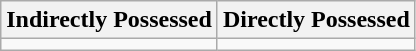<table class="wikitable">
<tr>
<th>Indirectly Possessed</th>
<th>Directly Possessed</th>
</tr>
<tr>
<td></td>
<td></td>
</tr>
</table>
